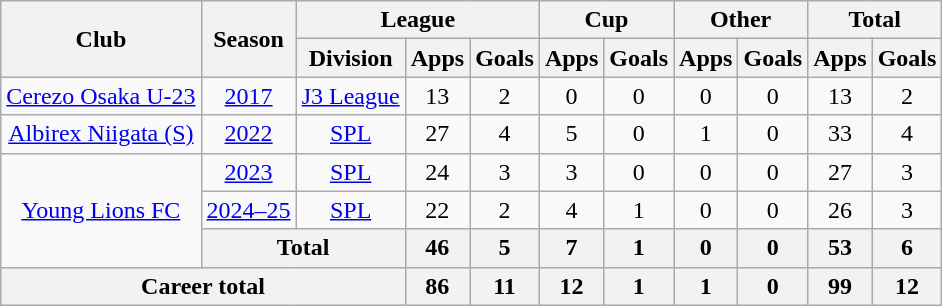<table class="wikitable" style="text-align: center">
<tr>
<th rowspan="2">Club</th>
<th rowspan="2">Season</th>
<th colspan="3">League</th>
<th colspan="2">Cup</th>
<th colspan="2">Other</th>
<th colspan="2">Total</th>
</tr>
<tr>
<th>Division</th>
<th>Apps</th>
<th>Goals</th>
<th>Apps</th>
<th>Goals</th>
<th>Apps</th>
<th>Goals</th>
<th>Apps</th>
<th>Goals</th>
</tr>
<tr>
<td><a href='#'>Cerezo Osaka U-23</a></td>
<td><a href='#'>2017</a></td>
<td><a href='#'>J3 League</a></td>
<td>13</td>
<td>2</td>
<td>0</td>
<td>0</td>
<td>0</td>
<td>0</td>
<td>13</td>
<td>2</td>
</tr>
<tr>
<td><a href='#'>Albirex Niigata (S)</a></td>
<td><a href='#'>2022</a></td>
<td><a href='#'>SPL</a></td>
<td>27</td>
<td>4</td>
<td>5</td>
<td>0</td>
<td>1</td>
<td>0</td>
<td>33</td>
<td>4</td>
</tr>
<tr>
<td rowspan="3"><a href='#'>Young Lions FC</a></td>
<td><a href='#'>2023</a></td>
<td><a href='#'>SPL</a></td>
<td>24</td>
<td>3</td>
<td>3</td>
<td>0</td>
<td>0</td>
<td>0</td>
<td>27</td>
<td>3</td>
</tr>
<tr>
<td><a href='#'>2024–25</a></td>
<td><a href='#'>SPL</a></td>
<td>22</td>
<td>2</td>
<td>4</td>
<td>1</td>
<td>0</td>
<td>0</td>
<td>26</td>
<td>3</td>
</tr>
<tr>
<th colspan="2">Total</th>
<th>46</th>
<th>5</th>
<th>7</th>
<th>1</th>
<th>0</th>
<th>0</th>
<th>53</th>
<th>6</th>
</tr>
<tr>
<th colspan=3>Career total</th>
<th>86</th>
<th>11</th>
<th>12</th>
<th>1</th>
<th>1</th>
<th>0</th>
<th>99</th>
<th>12</th>
</tr>
</table>
